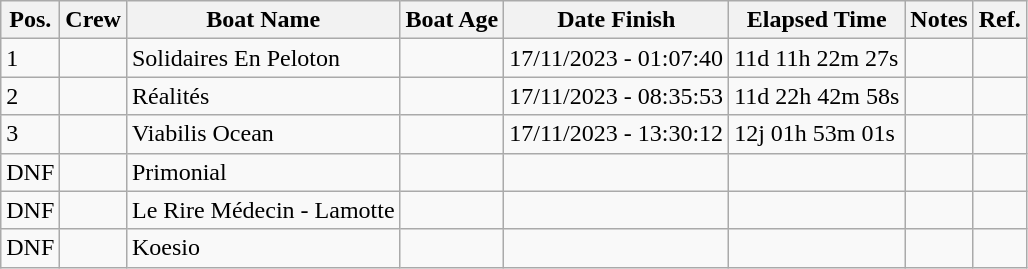<table class="wikitable sortable">
<tr>
<th>Pos.</th>
<th>Crew</th>
<th>Boat Name</th>
<th>Boat Age</th>
<th>Date Finish</th>
<th>Elapsed Time</th>
<th>Notes</th>
<th>Ref.</th>
</tr>
<tr>
<td>1</td>
<td><br></td>
<td>Solidaires En Peloton</td>
<td></td>
<td>17/11/2023 - 01:07:40</td>
<td>11d 11h 22m 27s</td>
<td></td>
<td></td>
</tr>
<tr>
<td>2</td>
<td><br></td>
<td>Réalités</td>
<td></td>
<td>17/11/2023 - 08:35:53</td>
<td>11d 22h 42m 58s</td>
<td></td>
<td></td>
</tr>
<tr>
<td>3</td>
<td><br></td>
<td>Viabilis Ocean</td>
<td></td>
<td>17/11/2023 - 13:30:12</td>
<td>12j 01h 53m 01s</td>
<td></td>
<td></td>
</tr>
<tr>
<td>DNF</td>
<td><br></td>
<td>Primonial</td>
<td></td>
<td></td>
<td></td>
<td></td>
<td></td>
</tr>
<tr>
<td>DNF</td>
<td><br></td>
<td>Le Rire Médecin - Lamotte</td>
<td></td>
<td></td>
<td></td>
<td></td>
<td></td>
</tr>
<tr>
<td>DNF</td>
<td><br></td>
<td>Koesio</td>
<td></td>
<td></td>
<td></td>
<td></td>
<td></td>
</tr>
</table>
